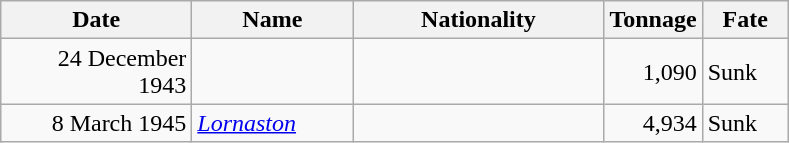<table class="wikitable sortable">
<tr>
<th width="120px">Date</th>
<th width="100px">Name</th>
<th width="160px">Nationality</th>
<th width="25px">Tonnage</th>
<th width="50px">Fate</th>
</tr>
<tr>
<td align="right">24 December 1943</td>
<td align="left"></td>
<td align="left"></td>
<td align="right">1,090</td>
<td align="left">Sunk</td>
</tr>
<tr>
<td align="right">8 March 1945</td>
<td align="left"><a href='#'><em>Lornaston</em></a></td>
<td align="left"></td>
<td align="right">4,934</td>
<td align="left">Sunk</td>
</tr>
</table>
